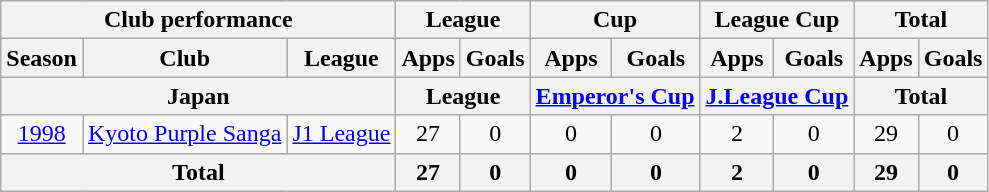<table class="wikitable" style="text-align:center;">
<tr>
<th colspan=3>Club performance</th>
<th colspan=2>League</th>
<th colspan=2>Cup</th>
<th colspan=2>League Cup</th>
<th colspan=2>Total</th>
</tr>
<tr>
<th>Season</th>
<th>Club</th>
<th>League</th>
<th>Apps</th>
<th>Goals</th>
<th>Apps</th>
<th>Goals</th>
<th>Apps</th>
<th>Goals</th>
<th>Apps</th>
<th>Goals</th>
</tr>
<tr>
<th colspan=3>Japan</th>
<th colspan=2>League</th>
<th colspan=2><a href='#'>Emperor's Cup</a></th>
<th colspan=2><a href='#'>J.League Cup</a></th>
<th colspan=2>Total</th>
</tr>
<tr>
<td><a href='#'>1998</a></td>
<td><a href='#'>Kyoto Purple Sanga</a></td>
<td><a href='#'>J1 League</a></td>
<td>27</td>
<td>0</td>
<td>0</td>
<td>0</td>
<td>2</td>
<td>0</td>
<td>29</td>
<td>0</td>
</tr>
<tr>
<th colspan=3>Total</th>
<th>27</th>
<th>0</th>
<th>0</th>
<th>0</th>
<th>2</th>
<th>0</th>
<th>29</th>
<th>0</th>
</tr>
</table>
